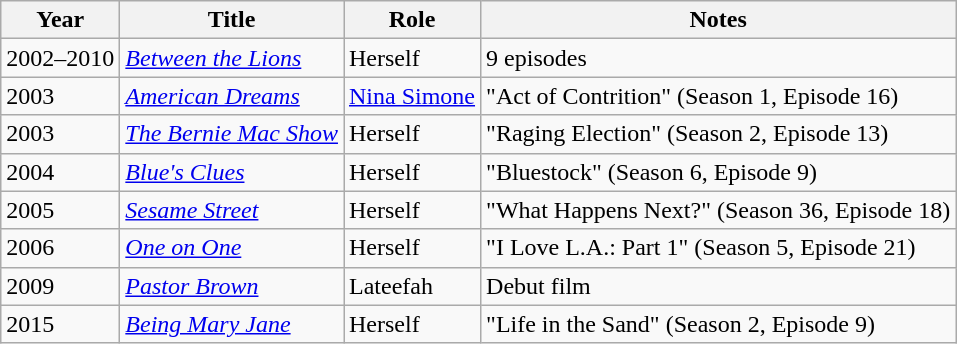<table class="wikitable sortable">
<tr>
<th>Year</th>
<th>Title</th>
<th>Role</th>
<th class="unsortable">Notes</th>
</tr>
<tr>
<td>2002–2010</td>
<td><em><a href='#'>Between the Lions</a></em></td>
<td>Herself</td>
<td>9 episodes</td>
</tr>
<tr>
<td>2003</td>
<td><em><a href='#'>American Dreams</a></em></td>
<td><a href='#'>Nina Simone</a></td>
<td>"Act of Contrition" (Season 1, Episode 16)</td>
</tr>
<tr>
<td>2003</td>
<td><em><a href='#'>The Bernie Mac Show</a></em></td>
<td>Herself</td>
<td>"Raging Election" (Season 2, Episode 13)</td>
</tr>
<tr>
<td>2004</td>
<td><em><a href='#'>Blue's Clues</a></em></td>
<td>Herself</td>
<td>"Bluestock" (Season 6, Episode 9)</td>
</tr>
<tr>
<td>2005</td>
<td><em><a href='#'>Sesame Street</a></em></td>
<td>Herself</td>
<td>"What Happens Next?" (Season 36, Episode 18)</td>
</tr>
<tr>
<td>2006</td>
<td><em><a href='#'>One on One</a></em></td>
<td>Herself</td>
<td>"I Love L.A.: Part 1" (Season 5, Episode 21)</td>
</tr>
<tr>
<td>2009</td>
<td><em><a href='#'>Pastor Brown</a></em></td>
<td>Lateefah</td>
<td>Debut film</td>
</tr>
<tr>
<td>2015</td>
<td><em><a href='#'>Being Mary Jane</a></em></td>
<td>Herself</td>
<td>"Life in the Sand" (Season 2, Episode 9)</td>
</tr>
</table>
